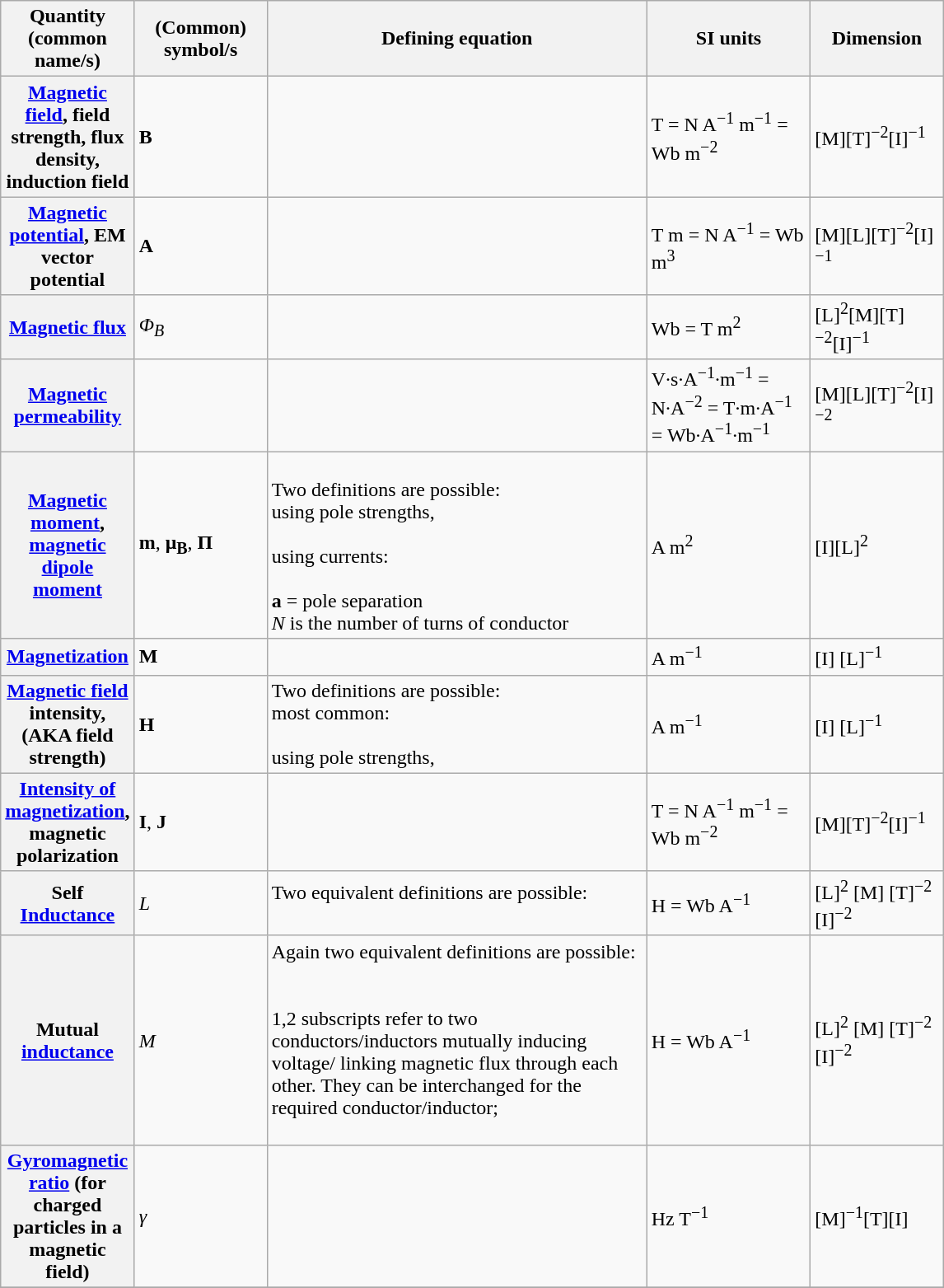<table class="wikitable">
<tr>
<th scope="col" width="100">Quantity (common name/s)</th>
<th scope="col" width="100">(Common) symbol/s</th>
<th scope="col" width="300">Defining equation</th>
<th scope="col" width="125">SI units</th>
<th scope="col" width="100">Dimension</th>
</tr>
<tr>
<th><a href='#'>Magnetic field</a>, field strength, flux density, induction field</th>
<td><strong>B</strong></td>
<td></td>
<td>T = N A<sup>−1</sup> m<sup>−1</sup> = Wb m<sup>−2</sup></td>
<td>[M][T]<sup>−2</sup>[I]<sup>−1</sup></td>
</tr>
<tr>
<th><a href='#'>Magnetic potential</a>, EM vector potential</th>
<td><strong>A</strong></td>
<td></td>
<td>T m = N A<sup>−1</sup> = Wb m<sup>3</sup></td>
<td>[M][L][T]<sup>−2</sup>[I]<sup>−1</sup></td>
</tr>
<tr>
<th><a href='#'>Magnetic flux</a></th>
<td><em>Φ<sub>B</sub></em></td>
<td></td>
<td>Wb = T m<sup>2</sup></td>
<td>[L]<sup>2</sup>[M][T]<sup>−2</sup>[I]<sup>−1</sup></td>
</tr>
<tr>
<th><a href='#'>Magnetic permeability</a></th>
<td></td>
<td></td>
<td>V·s·A<sup>−1</sup>·m<sup>−1</sup> = N·A<sup>−2</sup> = T·m·A<sup>−1</sup> = Wb·A<sup>−1</sup>·m<sup>−1</sup></td>
<td>[M][L][T]<sup>−2</sup>[I]<sup>−2</sup></td>
</tr>
<tr>
<th><a href='#'>Magnetic moment</a>, <a href='#'>magnetic dipole moment</a></th>
<td><strong>m</strong>, <strong>μ<sub>B</sub></strong>, <strong>Π</strong></td>
<td><br>Two definitions are possible:<br>using pole strengths, <br><br>using currents: <br><br><strong>a</strong> = pole separation<br><em>N</em> is the number of turns of conductor</td>
<td>A m<sup>2</sup></td>
<td>[I][L]<sup>2</sup></td>
</tr>
<tr>
<th><a href='#'>Magnetization</a></th>
<td><strong>M</strong></td>
<td></td>
<td>A m<sup>−1</sup></td>
<td>[I] [L]<sup>−1</sup></td>
</tr>
<tr>
<th><a href='#'>Magnetic field</a> intensity, (AKA field strength)</th>
<td><strong>H</strong></td>
<td>Two definitions are possible:<br>most common:<br><br>using pole strengths, <br></td>
<td>A m<sup>−1</sup></td>
<td>[I] [L]<sup>−1</sup></td>
</tr>
<tr>
<th><a href='#'>Intensity of magnetization</a>, magnetic polarization</th>
<td><strong>I</strong>, <strong>J</strong></td>
<td></td>
<td>T = N A<sup>−1</sup> m<sup>−1</sup> = Wb m<sup>−2</sup></td>
<td>[M][T]<sup>−2</sup>[I]<sup>−1</sup></td>
</tr>
<tr>
<th>Self <a href='#'>Inductance</a></th>
<td><em>L</em></td>
<td>Two equivalent definitions are possible:<br><br></td>
<td>H = Wb A<sup>−1</sup></td>
<td>[L]<sup>2</sup> [M] [T]<sup>−2</sup> [I]<sup>−2</sup></td>
</tr>
<tr>
<th>Mutual <a href='#'>inductance</a></th>
<td><em>M</em></td>
<td>Again two equivalent definitions are possible:<br><br><br>1,2 subscripts refer to two conductors/inductors mutually inducing voltage/ linking magnetic flux through each other. They can be interchanged for the required conductor/inductor;<br> <br></td>
<td>H = Wb A<sup>−1</sup></td>
<td>[L]<sup>2</sup> [M] [T]<sup>−2</sup> [I]<sup>−2</sup></td>
</tr>
<tr>
<th><a href='#'>Gyromagnetic ratio</a> (for charged particles in a magnetic field)</th>
<td><em>γ</em></td>
<td></td>
<td>Hz T<sup>−1</sup></td>
<td>[M]<sup>−1</sup>[T][I]</td>
</tr>
<tr>
</tr>
</table>
